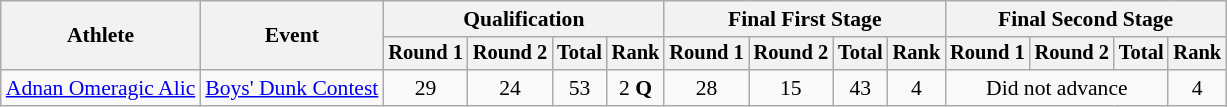<table class="wikitable" style="font-size:90%;">
<tr>
<th rowspan=2>Athlete</th>
<th rowspan=2>Event</th>
<th colspan=4>Qualification</th>
<th colspan=4>Final First Stage</th>
<th colspan=4>Final Second Stage</th>
</tr>
<tr style="font-size:95%">
<th>Round 1</th>
<th>Round 2</th>
<th>Total</th>
<th>Rank</th>
<th>Round 1</th>
<th>Round 2</th>
<th>Total</th>
<th>Rank</th>
<th>Round 1</th>
<th>Round 2</th>
<th>Total</th>
<th>Rank</th>
</tr>
<tr align=center>
<td align=left><a href='#'>Adnan Omeragic Alic</a></td>
<td align=left><a href='#'>Boys' Dunk Contest</a></td>
<td>29</td>
<td>24</td>
<td>53</td>
<td>2 <strong>Q</strong></td>
<td>28</td>
<td>15</td>
<td>43</td>
<td>4</td>
<td colspan=3>Did not advance</td>
<td>4</td>
</tr>
</table>
